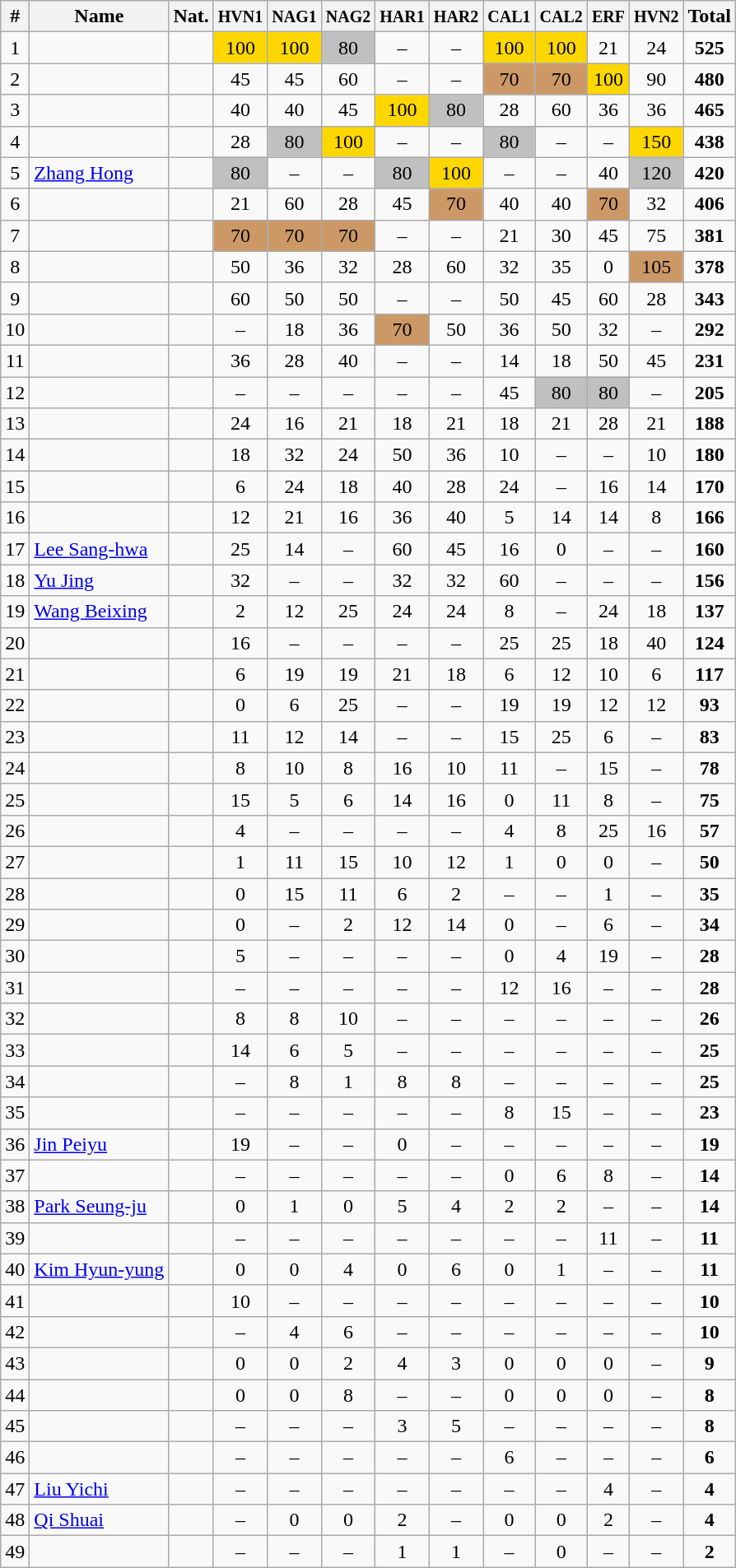<table class="wikitable sortable" style="text-align:center;">
<tr>
<th>#</th>
<th>Name</th>
<th>Nat.</th>
<th><small>HVN1</small></th>
<th><small>NAG1</small></th>
<th><small>NAG2</small></th>
<th><small>HAR1</small></th>
<th><small>HAR2</small></th>
<th><small>CAL1</small></th>
<th><small>CAL2</small></th>
<th><small>ERF</small></th>
<th><small>HVN2</small></th>
<th>Total</th>
</tr>
<tr>
<td>1</td>
<td align=left></td>
<td></td>
<td bgcolor="gold">100</td>
<td bgcolor="gold">100</td>
<td bgcolor="silver">80</td>
<td>–</td>
<td>–</td>
<td bgcolor="gold">100</td>
<td bgcolor="gold">100</td>
<td>21</td>
<td>24</td>
<td><strong>525</strong></td>
</tr>
<tr>
<td>2</td>
<td align=left></td>
<td></td>
<td>45</td>
<td>45</td>
<td>60</td>
<td>–</td>
<td>–</td>
<td bgcolor=CC9966>70</td>
<td bgcolor=CC9966>70</td>
<td bgcolor="gold">100</td>
<td>90</td>
<td><strong>480</strong></td>
</tr>
<tr>
<td>3</td>
<td align=left></td>
<td></td>
<td>40</td>
<td>40</td>
<td>45</td>
<td bgcolor="gold">100</td>
<td bgcolor="silver">80</td>
<td>28</td>
<td>60</td>
<td>36</td>
<td>36</td>
<td><strong>465</strong></td>
</tr>
<tr>
<td>4</td>
<td align=left></td>
<td></td>
<td>28</td>
<td bgcolor="silver">80</td>
<td bgcolor="gold">100</td>
<td>–</td>
<td>–</td>
<td bgcolor="silver">80</td>
<td>–</td>
<td>–</td>
<td bgcolor="gold">150</td>
<td><strong>438</strong></td>
</tr>
<tr>
<td>5</td>
<td align=left><a href='#'>Zhang Hong</a></td>
<td></td>
<td bgcolor="silver">80</td>
<td>–</td>
<td>–</td>
<td bgcolor="silver">80</td>
<td bgcolor="gold">100</td>
<td>–</td>
<td>–</td>
<td>40</td>
<td bgcolor="silver">120</td>
<td><strong>420</strong></td>
</tr>
<tr>
<td>6</td>
<td align=left></td>
<td></td>
<td>21</td>
<td>60</td>
<td>28</td>
<td>45</td>
<td bgcolor=CC9966>70</td>
<td>40</td>
<td>40</td>
<td bgcolor=CC9966>70</td>
<td>32</td>
<td><strong>406</strong></td>
</tr>
<tr>
<td>7</td>
<td align=left></td>
<td></td>
<td bgcolor=CC9966>70</td>
<td bgcolor=CC9966>70</td>
<td bgcolor=CC9966>70</td>
<td>–</td>
<td>–</td>
<td>21</td>
<td>30</td>
<td>45</td>
<td>75</td>
<td><strong>381</strong></td>
</tr>
<tr>
<td>8</td>
<td align=left></td>
<td></td>
<td>50</td>
<td>36</td>
<td>32</td>
<td>28</td>
<td>60</td>
<td>32</td>
<td>35</td>
<td>0</td>
<td bgcolor=CC9966>105</td>
<td><strong>378</strong></td>
</tr>
<tr>
<td>9</td>
<td align=left></td>
<td></td>
<td>60</td>
<td>50</td>
<td>50</td>
<td>–</td>
<td>–</td>
<td>50</td>
<td>45</td>
<td>60</td>
<td>28</td>
<td><strong>343</strong></td>
</tr>
<tr>
<td>10</td>
<td align=left></td>
<td></td>
<td>–</td>
<td>18</td>
<td>36</td>
<td bgcolor=CC9966>70</td>
<td>50</td>
<td>36</td>
<td>50</td>
<td>32</td>
<td>–</td>
<td><strong>292</strong></td>
</tr>
<tr>
<td>11</td>
<td align=left></td>
<td></td>
<td>36</td>
<td>28</td>
<td>40</td>
<td>–</td>
<td>–</td>
<td>14</td>
<td>18</td>
<td>50</td>
<td>45</td>
<td><strong>231</strong></td>
</tr>
<tr>
<td>12</td>
<td align=left></td>
<td></td>
<td>–</td>
<td>–</td>
<td>–</td>
<td>–</td>
<td>–</td>
<td>45</td>
<td bgcolor="silver">80</td>
<td bgcolor="silver">80</td>
<td>–</td>
<td><strong>205</strong></td>
</tr>
<tr>
<td>13</td>
<td align=left></td>
<td></td>
<td>24</td>
<td>16</td>
<td>21</td>
<td>18</td>
<td>21</td>
<td>18</td>
<td>21</td>
<td>28</td>
<td>21</td>
<td><strong>188</strong></td>
</tr>
<tr>
<td>14</td>
<td align=left></td>
<td></td>
<td>18</td>
<td>32</td>
<td>24</td>
<td>50</td>
<td>36</td>
<td>10</td>
<td>–</td>
<td>–</td>
<td>10</td>
<td><strong>180</strong></td>
</tr>
<tr>
<td>15</td>
<td align=left></td>
<td></td>
<td>6</td>
<td>24</td>
<td>18</td>
<td>40</td>
<td>28</td>
<td>24</td>
<td>–</td>
<td>16</td>
<td>14</td>
<td><strong>170</strong></td>
</tr>
<tr>
<td>16</td>
<td align=left></td>
<td></td>
<td>12</td>
<td>21</td>
<td>16</td>
<td>36</td>
<td>40</td>
<td>5</td>
<td>14</td>
<td>14</td>
<td>8</td>
<td><strong>166</strong></td>
</tr>
<tr>
<td>17</td>
<td align=left><a href='#'>Lee Sang-hwa</a></td>
<td></td>
<td>25</td>
<td>14</td>
<td>–</td>
<td>60</td>
<td>45</td>
<td>16</td>
<td>0</td>
<td>–</td>
<td>–</td>
<td><strong>160</strong></td>
</tr>
<tr>
<td>18</td>
<td align=left><a href='#'>Yu Jing</a></td>
<td></td>
<td>32</td>
<td>–</td>
<td>–</td>
<td>32</td>
<td>32</td>
<td>60</td>
<td>–</td>
<td>–</td>
<td>–</td>
<td><strong>156</strong></td>
</tr>
<tr>
<td>19</td>
<td align=left><a href='#'>Wang Beixing</a></td>
<td></td>
<td>2</td>
<td>12</td>
<td>25</td>
<td>24</td>
<td>24</td>
<td>8</td>
<td>–</td>
<td>24</td>
<td>18</td>
<td><strong>137</strong></td>
</tr>
<tr>
<td>20</td>
<td align=left></td>
<td></td>
<td>16</td>
<td>–</td>
<td>–</td>
<td>–</td>
<td>–</td>
<td>25</td>
<td>25</td>
<td>18</td>
<td>40</td>
<td><strong>124</strong></td>
</tr>
<tr>
<td>21</td>
<td align=left></td>
<td></td>
<td>6</td>
<td>19</td>
<td>19</td>
<td>21</td>
<td>18</td>
<td>6</td>
<td>12</td>
<td>10</td>
<td>6</td>
<td><strong>117</strong></td>
</tr>
<tr>
<td>22</td>
<td align=left></td>
<td></td>
<td>0</td>
<td>6</td>
<td>25</td>
<td>–</td>
<td>–</td>
<td>19</td>
<td>19</td>
<td>12</td>
<td>12</td>
<td><strong>93</strong></td>
</tr>
<tr>
<td>23</td>
<td align=left></td>
<td></td>
<td>11</td>
<td>12</td>
<td>14</td>
<td>–</td>
<td>–</td>
<td>15</td>
<td>25</td>
<td>6</td>
<td>–</td>
<td><strong>83</strong></td>
</tr>
<tr>
<td>24</td>
<td align=left></td>
<td></td>
<td>8</td>
<td>10</td>
<td>8</td>
<td>16</td>
<td>10</td>
<td>11</td>
<td>–</td>
<td>15</td>
<td>–</td>
<td><strong>78</strong></td>
</tr>
<tr>
<td>25</td>
<td align=left></td>
<td></td>
<td>15</td>
<td>5</td>
<td>6</td>
<td>14</td>
<td>16</td>
<td>0</td>
<td>11</td>
<td>8</td>
<td>–</td>
<td><strong>75</strong></td>
</tr>
<tr>
<td>26</td>
<td align=left></td>
<td></td>
<td>4</td>
<td>–</td>
<td>–</td>
<td>–</td>
<td>–</td>
<td>4</td>
<td>8</td>
<td>25</td>
<td>16</td>
<td><strong>57</strong></td>
</tr>
<tr>
<td>27</td>
<td align=left></td>
<td></td>
<td>1</td>
<td>11</td>
<td>15</td>
<td>10</td>
<td>12</td>
<td>1</td>
<td>0</td>
<td>0</td>
<td>–</td>
<td><strong>50</strong></td>
</tr>
<tr>
<td>28</td>
<td align=left></td>
<td></td>
<td>0</td>
<td>15</td>
<td>11</td>
<td>6</td>
<td>2</td>
<td>–</td>
<td>–</td>
<td>1</td>
<td>–</td>
<td><strong>35</strong></td>
</tr>
<tr>
<td>29</td>
<td align=left></td>
<td></td>
<td>0</td>
<td>–</td>
<td>2</td>
<td>12</td>
<td>14</td>
<td>0</td>
<td>–</td>
<td>6</td>
<td>–</td>
<td><strong>34</strong></td>
</tr>
<tr>
<td>30</td>
<td align=left></td>
<td></td>
<td>5</td>
<td>–</td>
<td>–</td>
<td>–</td>
<td>–</td>
<td>0</td>
<td>4</td>
<td>19</td>
<td>–</td>
<td><strong>28</strong></td>
</tr>
<tr>
<td>31</td>
<td align=left></td>
<td></td>
<td>–</td>
<td>–</td>
<td>–</td>
<td>–</td>
<td>–</td>
<td>12</td>
<td>16</td>
<td>–</td>
<td>–</td>
<td><strong>28</strong></td>
</tr>
<tr>
<td>32</td>
<td align=left></td>
<td></td>
<td>8</td>
<td>8</td>
<td>10</td>
<td>–</td>
<td>–</td>
<td>–</td>
<td>–</td>
<td>–</td>
<td>–</td>
<td><strong>26</strong></td>
</tr>
<tr>
<td>33</td>
<td align=left></td>
<td></td>
<td>14</td>
<td>6</td>
<td>5</td>
<td>–</td>
<td>–</td>
<td>–</td>
<td>–</td>
<td>–</td>
<td>–</td>
<td><strong>25</strong></td>
</tr>
<tr>
<td>34</td>
<td align=left></td>
<td></td>
<td>–</td>
<td>8</td>
<td>1</td>
<td>8</td>
<td>8</td>
<td>–</td>
<td>–</td>
<td>–</td>
<td>–</td>
<td><strong>25</strong></td>
</tr>
<tr>
<td>35</td>
<td align=left></td>
<td></td>
<td>–</td>
<td>–</td>
<td>–</td>
<td>–</td>
<td>–</td>
<td>8</td>
<td>15</td>
<td>–</td>
<td>–</td>
<td><strong>23</strong></td>
</tr>
<tr>
<td>36</td>
<td align=left><a href='#'>Jin Peiyu</a></td>
<td></td>
<td>19</td>
<td>–</td>
<td>–</td>
<td>0</td>
<td>–</td>
<td>–</td>
<td>–</td>
<td>–</td>
<td>–</td>
<td><strong>19</strong></td>
</tr>
<tr>
<td>37</td>
<td align=left></td>
<td></td>
<td>–</td>
<td>–</td>
<td>–</td>
<td>–</td>
<td>–</td>
<td>0</td>
<td>6</td>
<td>8</td>
<td>–</td>
<td><strong>14</strong></td>
</tr>
<tr>
<td>38</td>
<td align=left><a href='#'>Park Seung-ju</a></td>
<td></td>
<td>0</td>
<td>1</td>
<td>0</td>
<td>5</td>
<td>4</td>
<td>2</td>
<td>2</td>
<td>–</td>
<td>–</td>
<td><strong>14</strong></td>
</tr>
<tr>
<td>39</td>
<td align=left></td>
<td></td>
<td>–</td>
<td>–</td>
<td>–</td>
<td>–</td>
<td>–</td>
<td>–</td>
<td>–</td>
<td>11</td>
<td>–</td>
<td><strong>11</strong></td>
</tr>
<tr>
<td>40</td>
<td align=left><a href='#'>Kim Hyun-yung</a></td>
<td></td>
<td>0</td>
<td>0</td>
<td>4</td>
<td>0</td>
<td>6</td>
<td>0</td>
<td>1</td>
<td>–</td>
<td>–</td>
<td><strong>11</strong></td>
</tr>
<tr>
<td>41</td>
<td align=left></td>
<td></td>
<td>10</td>
<td>–</td>
<td>–</td>
<td>–</td>
<td>–</td>
<td>–</td>
<td>–</td>
<td>–</td>
<td>–</td>
<td><strong>10</strong></td>
</tr>
<tr>
<td>42</td>
<td align=left></td>
<td></td>
<td>–</td>
<td>4</td>
<td>6</td>
<td>–</td>
<td>–</td>
<td>–</td>
<td>–</td>
<td>–</td>
<td>–</td>
<td><strong>10</strong></td>
</tr>
<tr>
<td>43</td>
<td align=left></td>
<td></td>
<td>0</td>
<td>0</td>
<td>2</td>
<td>4</td>
<td>3</td>
<td>0</td>
<td>0</td>
<td>0</td>
<td>–</td>
<td><strong>9</strong></td>
</tr>
<tr>
<td>44</td>
<td align=left></td>
<td></td>
<td>0</td>
<td>0</td>
<td>8</td>
<td>–</td>
<td>–</td>
<td>0</td>
<td>0</td>
<td>0</td>
<td>–</td>
<td><strong>8</strong></td>
</tr>
<tr>
<td>45</td>
<td align=left></td>
<td></td>
<td>–</td>
<td>–</td>
<td>–</td>
<td>3</td>
<td>5</td>
<td>–</td>
<td>–</td>
<td>–</td>
<td>–</td>
<td><strong>8</strong></td>
</tr>
<tr>
<td>46</td>
<td align=left></td>
<td></td>
<td>–</td>
<td>–</td>
<td>–</td>
<td>–</td>
<td>–</td>
<td>6</td>
<td>–</td>
<td>–</td>
<td>–</td>
<td><strong>6</strong></td>
</tr>
<tr>
<td>47</td>
<td align=left><a href='#'>Liu Yichi</a></td>
<td></td>
<td>–</td>
<td>–</td>
<td>–</td>
<td>–</td>
<td>–</td>
<td>–</td>
<td>–</td>
<td>4</td>
<td>–</td>
<td><strong>4</strong></td>
</tr>
<tr>
<td>48</td>
<td align=left><a href='#'>Qi Shuai</a></td>
<td></td>
<td>–</td>
<td>0</td>
<td>0</td>
<td>2</td>
<td>–</td>
<td>0</td>
<td>0</td>
<td>2</td>
<td>–</td>
<td><strong>4</strong></td>
</tr>
<tr>
<td>49</td>
<td align=left></td>
<td></td>
<td>–</td>
<td>–</td>
<td>–</td>
<td>1</td>
<td>1</td>
<td>–</td>
<td>0</td>
<td>–</td>
<td>–</td>
<td><strong>2</strong></td>
</tr>
</table>
